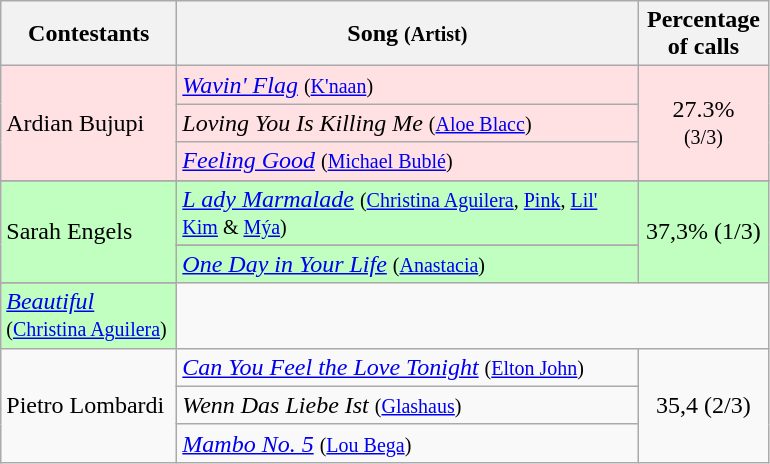<table class="wikitable">
<tr ">
<th style="width:110px;">Contestants</th>
<th style="width:300px;">Song <small>(Artist)</small></th>
<th style="width:80px;">Percentage of calls</th>
</tr>
<tr bgcolor="#FFE1E4">
<td align="left" rowspan=3>Ardian Bujupi</td>
<td algin="left"><em><a href='#'>Wavin' Flag</a></em> <small>(<a href='#'>K'naan</a>)</small></td>
<td style="text-align:center;" rowspan=3>27.3%<br><small>(3/3)</small></td>
</tr>
<tr bgcolor="#FFE1E4">
<td align="left"><em>Loving You Is Killing Me</em> <small>(<a href='#'>Aloe Blacc</a>)</small></td>
</tr>
<tr bgcolor="#FFE1E4">
<td align="left"><em><a href='#'>Feeling Good</a></em> <small>(<a href='#'>Michael Bublé</a>)</small></td>
</tr>
<tr>
</tr>
<tr style="background:#c1ffc1;">
<td align="left" rowspan=3>Sarah Engels</td>
<td align="left"><em><a href='#'>L ady Marmalade</a></em> <small>(<a href='#'>Christina Aguilera</a>, <a href='#'>Pink</a>, <a href='#'>Lil' Kim</a> & <a href='#'>Mýa</a>)</small></td>
<td style="text-align:center;" rowspan=3>37,3% (1/3)</td>
</tr>
<tr>
</tr>
<tr style="background:#c1ffc1;">
<td align="left"><em><a href='#'>One Day in Your Life</a></em> <small>(<a href='#'>Anastacia</a>)</small></td>
</tr>
<tr>
</tr>
<tr style="background:#c1ffc1;">
<td align="left"><em><a href='#'>Beautiful</a></em> <small>(<a href='#'>Christina Aguilera</a>)</small></td>
</tr>
<tr>
<td align="left" rowspan=3>Pietro Lombardi</td>
<td align="left"><em><a href='#'>Can You Feel the Love Tonight</a></em> <small>(<a href='#'>Elton John</a>)</small></td>
<td style="text-align:center;" rowspan=3>35,4 (2/3)</td>
</tr>
<tr>
<td align="left"><em>Wenn Das Liebe Ist</em> <small>(<a href='#'>Glashaus</a>)</small></td>
</tr>
<tr>
<td align="left"><em><a href='#'>Mambo No. 5</a></em> <small>(<a href='#'>Lou Bega</a>)</small></td>
</tr>
</table>
